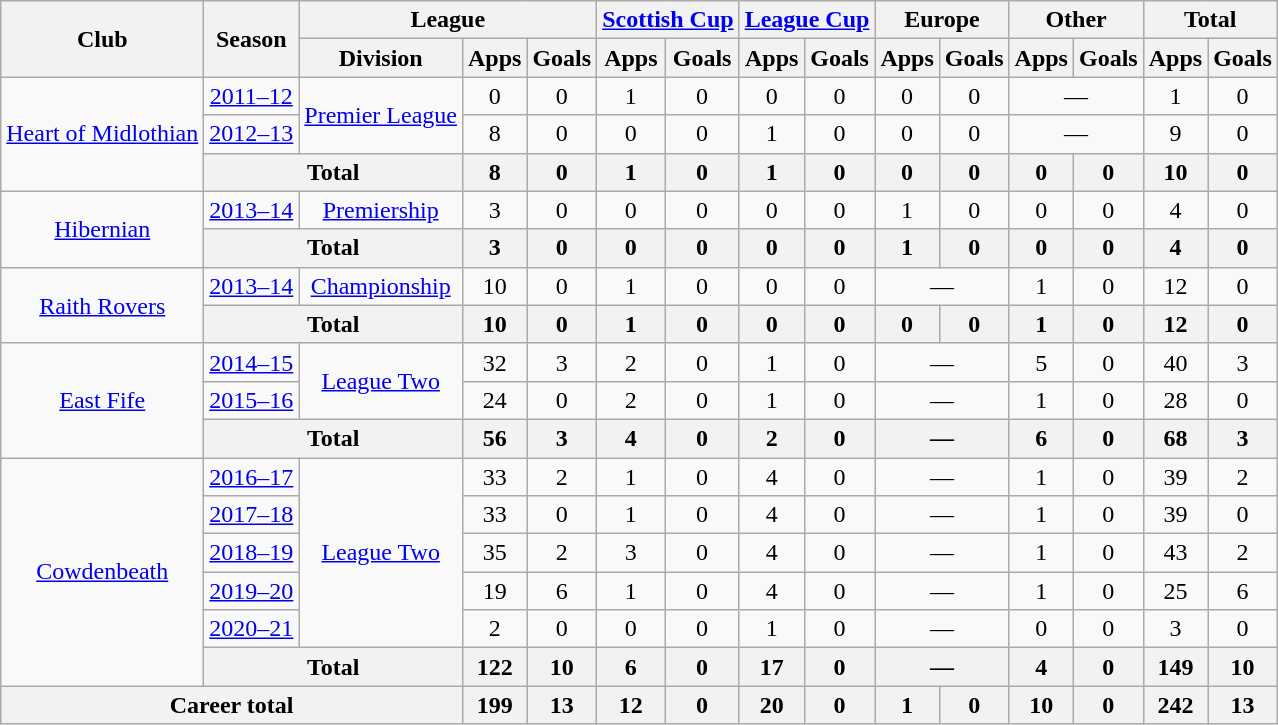<table class="wikitable" style="text-align: center">
<tr>
<th rowspan="2">Club</th>
<th rowspan="2">Season</th>
<th colspan="3">League</th>
<th colspan="2"><a href='#'>Scottish Cup</a></th>
<th colspan="2"><a href='#'>League Cup</a></th>
<th colspan="2">Europe</th>
<th colspan="2">Other</th>
<th colspan="2">Total</th>
</tr>
<tr>
<th>Division</th>
<th>Apps</th>
<th>Goals</th>
<th>Apps</th>
<th>Goals</th>
<th>Apps</th>
<th>Goals</th>
<th>Apps</th>
<th>Goals</th>
<th>Apps</th>
<th>Goals</th>
<th>Apps</th>
<th>Goals</th>
</tr>
<tr>
<td rowspan="3"><a href='#'>Heart of Midlothian</a></td>
<td><a href='#'>2011–12</a></td>
<td rowspan="2"><a href='#'>Premier League</a></td>
<td>0</td>
<td>0</td>
<td>1</td>
<td>0</td>
<td>0</td>
<td>0</td>
<td>0</td>
<td>0</td>
<td colspan="2">—</td>
<td>1</td>
<td>0</td>
</tr>
<tr>
<td><a href='#'>2012–13</a></td>
<td>8</td>
<td>0</td>
<td>0</td>
<td>0</td>
<td>1</td>
<td>0</td>
<td>0</td>
<td>0</td>
<td colspan="2">—</td>
<td>9</td>
<td>0</td>
</tr>
<tr>
<th colspan="2">Total</th>
<th>8</th>
<th>0</th>
<th>1</th>
<th>0</th>
<th>1</th>
<th>0</th>
<th>0</th>
<th>0</th>
<th>0</th>
<th>0</th>
<th>10</th>
<th>0</th>
</tr>
<tr>
<td rowspan="2"><a href='#'>Hibernian</a></td>
<td><a href='#'>2013–14</a></td>
<td><a href='#'>Premiership</a></td>
<td>3</td>
<td>0</td>
<td>0</td>
<td>0</td>
<td>0</td>
<td>0</td>
<td>1</td>
<td>0</td>
<td>0</td>
<td>0</td>
<td>4</td>
<td>0</td>
</tr>
<tr>
<th colspan="2">Total</th>
<th>3</th>
<th>0</th>
<th>0</th>
<th>0</th>
<th>0</th>
<th>0</th>
<th>1</th>
<th>0</th>
<th>0</th>
<th>0</th>
<th>4</th>
<th>0</th>
</tr>
<tr>
<td rowspan="2"><a href='#'>Raith Rovers</a></td>
<td><a href='#'>2013–14</a></td>
<td><a href='#'>Championship</a></td>
<td>10</td>
<td>0</td>
<td>1</td>
<td>0</td>
<td>0</td>
<td>0</td>
<td colspan="2">—</td>
<td>1</td>
<td>0</td>
<td>12</td>
<td>0</td>
</tr>
<tr>
<th colspan="2">Total</th>
<th>10</th>
<th>0</th>
<th>1</th>
<th>0</th>
<th>0</th>
<th>0</th>
<th>0</th>
<th>0</th>
<th>1</th>
<th>0</th>
<th>12</th>
<th>0</th>
</tr>
<tr>
<td rowspan="3"><a href='#'>East Fife</a></td>
<td><a href='#'>2014–15</a></td>
<td rowspan="2"><a href='#'>League Two</a></td>
<td>32</td>
<td>3</td>
<td>2</td>
<td>0</td>
<td>1</td>
<td>0</td>
<td colspan="2">—</td>
<td>5</td>
<td>0</td>
<td>40</td>
<td>3</td>
</tr>
<tr>
<td><a href='#'>2015–16</a></td>
<td>24</td>
<td>0</td>
<td>2</td>
<td>0</td>
<td>1</td>
<td>0</td>
<td colspan="2">—</td>
<td>1</td>
<td>0</td>
<td>28</td>
<td>0</td>
</tr>
<tr>
<th colspan="2">Total</th>
<th>56</th>
<th>3</th>
<th>4</th>
<th>0</th>
<th>2</th>
<th>0</th>
<th colspan="2">—</th>
<th>6</th>
<th>0</th>
<th>68</th>
<th>3</th>
</tr>
<tr>
<td rowspan="6"><a href='#'>Cowdenbeath</a></td>
<td><a href='#'>2016–17</a></td>
<td rowspan="5"><a href='#'>League Two</a></td>
<td>33</td>
<td>2</td>
<td>1</td>
<td>0</td>
<td>4</td>
<td>0</td>
<td colspan="2">—</td>
<td>1</td>
<td>0</td>
<td>39</td>
<td>2</td>
</tr>
<tr>
<td><a href='#'>2017–18</a></td>
<td>33</td>
<td>0</td>
<td>1</td>
<td>0</td>
<td>4</td>
<td>0</td>
<td colspan="2">—</td>
<td>1</td>
<td>0</td>
<td>39</td>
<td>0</td>
</tr>
<tr>
<td><a href='#'>2018–19</a></td>
<td>35</td>
<td>2</td>
<td>3</td>
<td>0</td>
<td>4</td>
<td>0</td>
<td colspan="2">—</td>
<td>1</td>
<td>0</td>
<td>43</td>
<td>2</td>
</tr>
<tr>
<td><a href='#'>2019–20</a></td>
<td>19</td>
<td>6</td>
<td>1</td>
<td>0</td>
<td>4</td>
<td>0</td>
<td colspan="2">—</td>
<td>1</td>
<td>0</td>
<td>25</td>
<td>6</td>
</tr>
<tr>
<td><a href='#'>2020–21</a></td>
<td>2</td>
<td>0</td>
<td>0</td>
<td>0</td>
<td>1</td>
<td>0</td>
<td colspan="2">—</td>
<td>0</td>
<td>0</td>
<td>3</td>
<td>0</td>
</tr>
<tr>
<th colspan="2">Total</th>
<th>122</th>
<th>10</th>
<th>6</th>
<th>0</th>
<th>17</th>
<th>0</th>
<th colspan="2">—</th>
<th>4</th>
<th>0</th>
<th>149</th>
<th>10</th>
</tr>
<tr>
<th colspan="3">Career total</th>
<th>199</th>
<th>13</th>
<th>12</th>
<th>0</th>
<th>20</th>
<th>0</th>
<th>1</th>
<th>0</th>
<th>10</th>
<th>0</th>
<th>242</th>
<th>13</th>
</tr>
</table>
